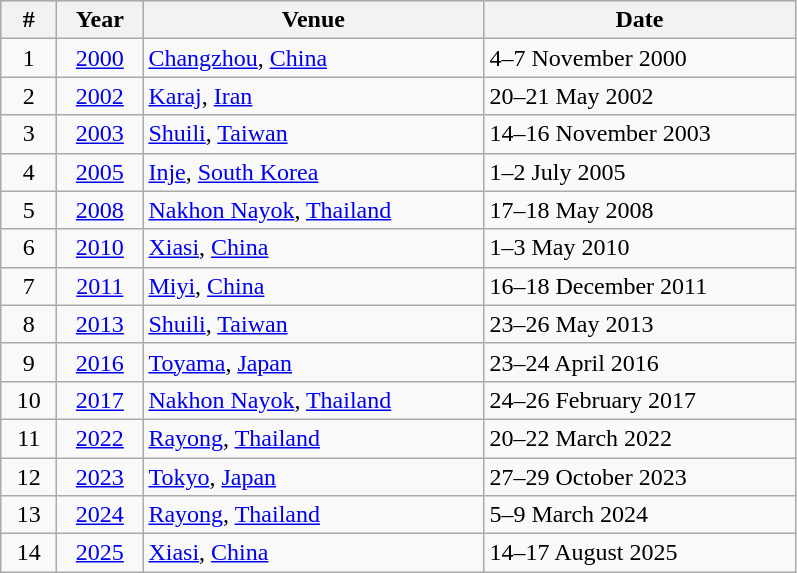<table class="wikitable" style="text-align:center;">
<tr style="background:#cccccc;">
<th width=30>#</th>
<th width=50>Year</th>
<th width=220>Venue</th>
<th width=200>Date</th>
</tr>
<tr>
<td>1</td>
<td><a href='#'>2000</a></td>
<td align=left> <a href='#'>Changzhou</a>, <a href='#'>China</a></td>
<td align=left>4–7 November 2000</td>
</tr>
<tr>
<td>2</td>
<td><a href='#'>2002</a></td>
<td align=left> <a href='#'>Karaj</a>, <a href='#'>Iran</a></td>
<td align=left>20–21 May 2002</td>
</tr>
<tr>
<td>3</td>
<td><a href='#'>2003</a></td>
<td align=left> <a href='#'>Shuili</a>, <a href='#'>Taiwan</a></td>
<td align=left>14–16 November 2003</td>
</tr>
<tr>
<td>4</td>
<td><a href='#'>2005</a></td>
<td align=left> <a href='#'>Inje</a>, <a href='#'>South Korea</a></td>
<td align=left>1–2 July 2005</td>
</tr>
<tr>
<td>5</td>
<td><a href='#'>2008</a></td>
<td align=left> <a href='#'>Nakhon Nayok</a>, <a href='#'>Thailand</a></td>
<td align=left>17–18 May 2008</td>
</tr>
<tr>
<td>6</td>
<td><a href='#'>2010</a></td>
<td align=left> <a href='#'>Xiasi</a>, <a href='#'>China</a></td>
<td align=left>1–3 May 2010</td>
</tr>
<tr>
<td>7</td>
<td><a href='#'>2011</a></td>
<td align=left> <a href='#'>Miyi</a>, <a href='#'>China</a></td>
<td align=left>16–18 December 2011</td>
</tr>
<tr>
<td>8</td>
<td><a href='#'>2013</a></td>
<td align=left> <a href='#'>Shuili</a>, <a href='#'>Taiwan</a></td>
<td align=left>23–26 May 2013</td>
</tr>
<tr>
<td>9</td>
<td><a href='#'>2016</a></td>
<td align=left> <a href='#'>Toyama</a>, <a href='#'>Japan</a></td>
<td align=left>23–24 April 2016</td>
</tr>
<tr>
<td>10</td>
<td><a href='#'>2017</a></td>
<td align=left> <a href='#'>Nakhon Nayok</a>, <a href='#'>Thailand</a></td>
<td align=left>24–26 February 2017</td>
</tr>
<tr>
<td>11</td>
<td><a href='#'>2022</a></td>
<td align=left> <a href='#'>Rayong</a>, <a href='#'>Thailand</a></td>
<td align=left>20–22 March 2022</td>
</tr>
<tr>
<td>12</td>
<td><a href='#'>2023</a></td>
<td align=left> <a href='#'>Tokyo</a>, <a href='#'>Japan</a></td>
<td align=left>27–29 October 2023</td>
</tr>
<tr>
<td>13</td>
<td><a href='#'>2024</a></td>
<td align=left> <a href='#'>Rayong</a>, <a href='#'>Thailand</a></td>
<td align=left>5–9 March 2024</td>
</tr>
<tr>
<td>14</td>
<td><a href='#'>2025</a></td>
<td align=left> <a href='#'>Xiasi</a>, <a href='#'>China</a></td>
<td align=left>14–17 August 2025</td>
</tr>
</table>
